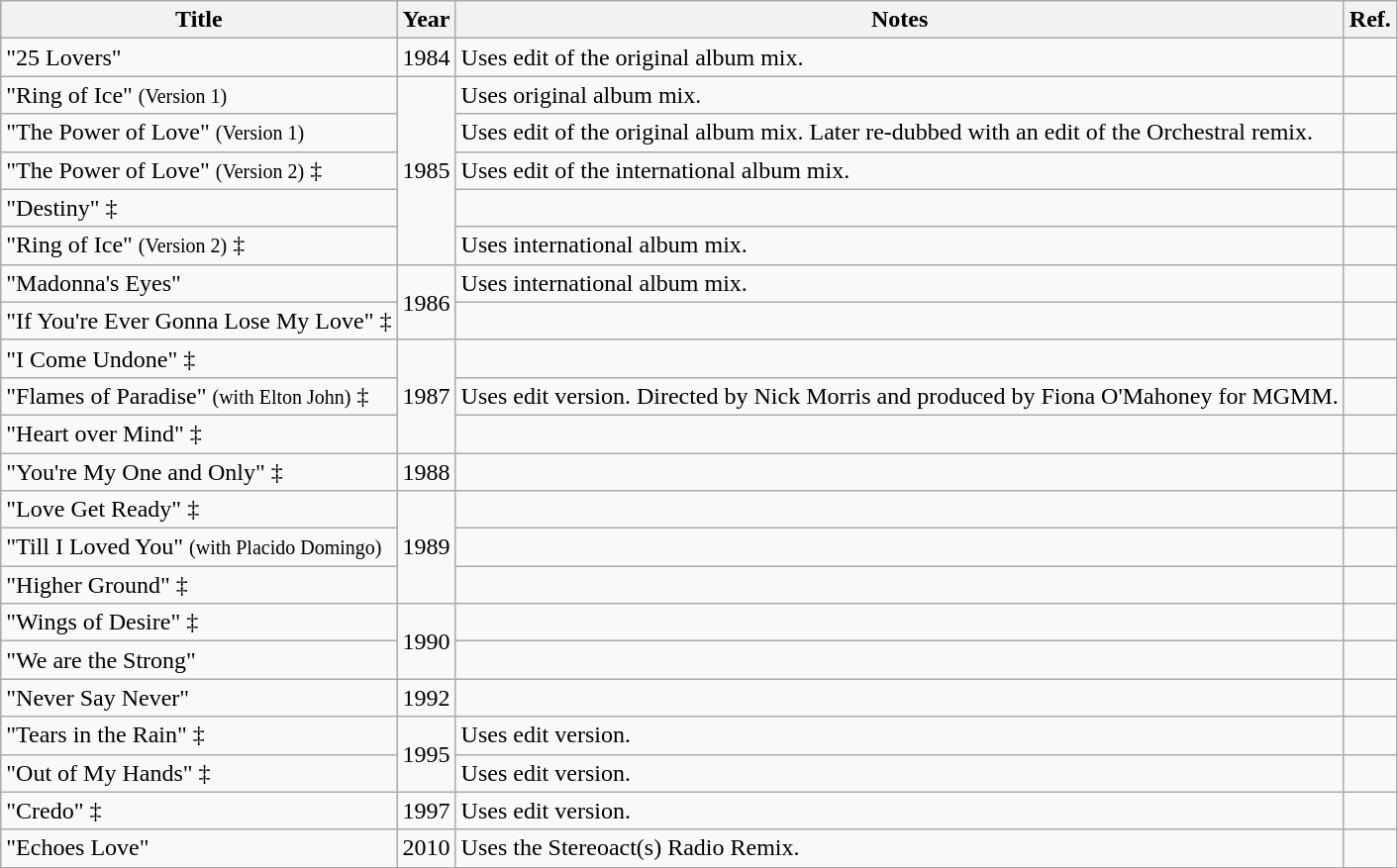<table class="wikitable">
<tr>
<th>Title</th>
<th>Year</th>
<th>Notes</th>
<th>Ref.</th>
</tr>
<tr>
<td>"25 Lovers"</td>
<td>1984</td>
<td>Uses edit of the original album mix.</td>
<td></td>
</tr>
<tr>
<td>"Ring of Ice" <small>(Version 1)</small></td>
<td rowspan="5">1985</td>
<td>Uses original album mix.</td>
<td></td>
</tr>
<tr>
<td>"The Power of Love" <small>(Version 1)</small></td>
<td>Uses edit of the original album mix. Later re-dubbed with an edit of the Orchestral remix.</td>
<td></td>
</tr>
<tr>
<td>"The Power of Love" <small>(Version 2)</small> ‡</td>
<td>Uses edit of the international album mix.</td>
<td></td>
</tr>
<tr>
<td>"Destiny" ‡</td>
<td></td>
<td></td>
</tr>
<tr>
<td>"Ring of Ice" <small>(Version 2)</small> ‡</td>
<td>Uses international album mix.</td>
<td></td>
</tr>
<tr>
<td>"Madonna's Eyes"</td>
<td rowspan="2">1986</td>
<td>Uses international album mix.</td>
<td></td>
</tr>
<tr>
<td>"If You're Ever Gonna Lose My Love" ‡</td>
<td></td>
<td></td>
</tr>
<tr>
<td>"I Come Undone" ‡</td>
<td rowspan="3">1987</td>
<td></td>
<td></td>
</tr>
<tr>
<td>"Flames of Paradise" <small>(with Elton John)</small> ‡</td>
<td>Uses edit version. Directed by Nick Morris and produced by Fiona O'Mahoney for MGMM.</td>
<td></td>
</tr>
<tr>
<td>"Heart over Mind" ‡</td>
<td></td>
<td></td>
</tr>
<tr>
<td>"You're My One and Only" ‡</td>
<td>1988</td>
<td></td>
<td></td>
</tr>
<tr>
<td>"Love Get Ready" ‡</td>
<td rowspan="3">1989</td>
<td></td>
<td></td>
</tr>
<tr>
<td>"Till I Loved You" <small>(with Placido Domingo)</small></td>
<td></td>
<td></td>
</tr>
<tr>
<td>"Higher Ground" ‡</td>
<td></td>
<td></td>
</tr>
<tr>
<td>"Wings of Desire" ‡</td>
<td rowspan="2">1990</td>
<td></td>
<td></td>
</tr>
<tr>
<td>"We are the Strong"</td>
<td></td>
<td></td>
</tr>
<tr>
<td>"Never Say Never"</td>
<td>1992</td>
<td></td>
<td></td>
</tr>
<tr>
<td>"Tears in the Rain" ‡</td>
<td rowspan="2">1995</td>
<td>Uses edit version.</td>
<td></td>
</tr>
<tr>
<td>"Out of My Hands" ‡</td>
<td>Uses edit version.</td>
<td></td>
</tr>
<tr>
<td>"Credo" ‡</td>
<td>1997</td>
<td>Uses edit version.</td>
<td></td>
</tr>
<tr>
<td>"Echoes Love"</td>
<td>2010</td>
<td>Uses the Stereoact(s) Radio Remix.</td>
<td></td>
</tr>
</table>
